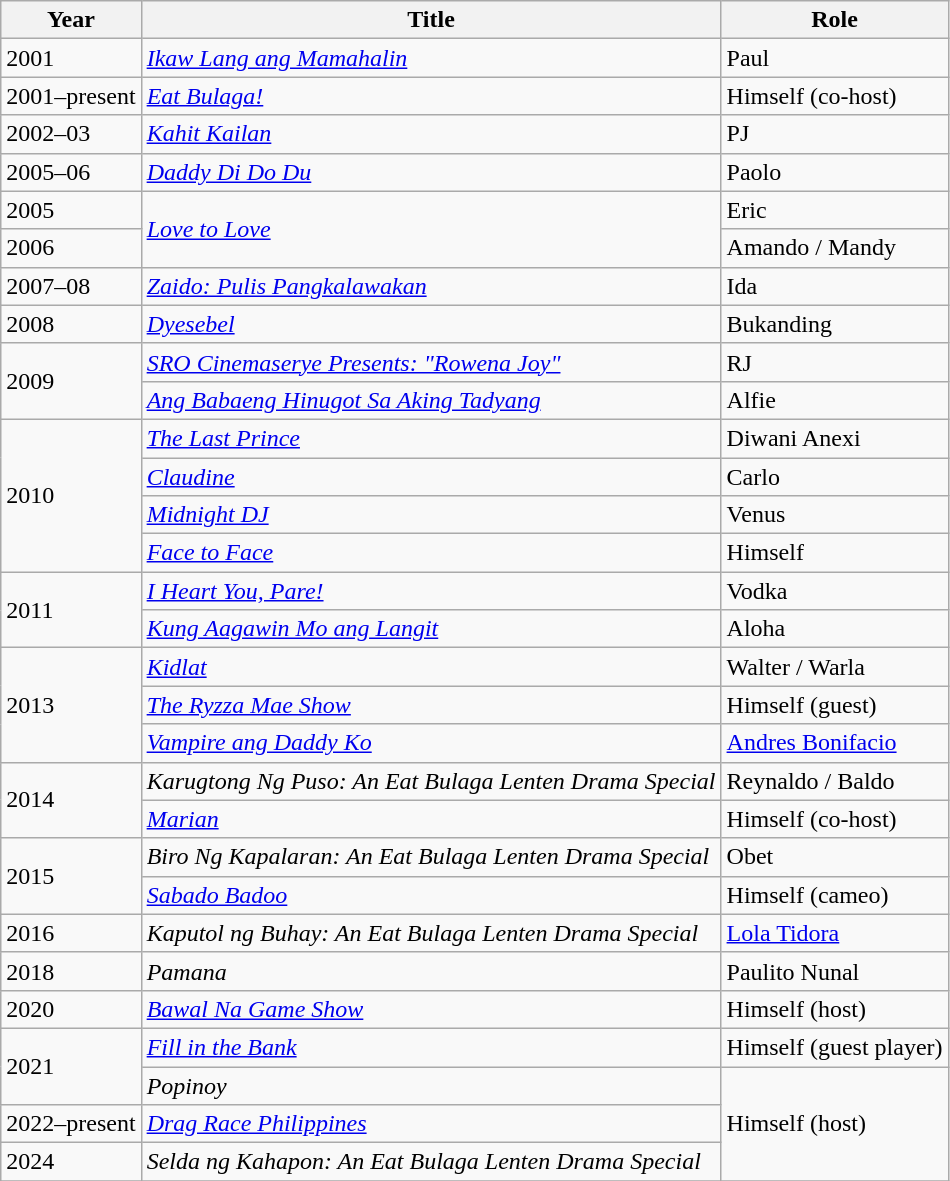<table class="wikitable">
<tr>
<th>Year</th>
<th>Title</th>
<th>Role</th>
</tr>
<tr>
<td>2001</td>
<td><em><a href='#'>Ikaw Lang ang Mamahalin</a></em></td>
<td>Paul</td>
</tr>
<tr>
<td>2001–present</td>
<td><em><a href='#'>Eat Bulaga!</a></em></td>
<td>Himself (co-host)</td>
</tr>
<tr>
<td>2002–03</td>
<td><em><a href='#'>Kahit Kailan</a></em></td>
<td>PJ</td>
</tr>
<tr>
<td>2005–06</td>
<td><em><a href='#'>Daddy Di Do Du</a></em></td>
<td>Paolo</td>
</tr>
<tr>
<td>2005</td>
<td rowspan="2"><em><a href='#'>Love to Love</a></em></td>
<td>Eric</td>
</tr>
<tr>
<td>2006</td>
<td>Amando / Mandy</td>
</tr>
<tr>
<td>2007–08</td>
<td><em><a href='#'>Zaido: Pulis Pangkalawakan</a></em></td>
<td>Ida</td>
</tr>
<tr>
<td>2008</td>
<td><em><a href='#'>Dyesebel</a></em></td>
<td>Bukanding</td>
</tr>
<tr>
<td rowspan="2">2009</td>
<td><em> <a href='#'>SRO Cinemaserye Presents: "Rowena Joy"</a></em></td>
<td>RJ</td>
</tr>
<tr>
<td><em><a href='#'>Ang Babaeng Hinugot Sa Aking Tadyang</a></em></td>
<td>Alfie</td>
</tr>
<tr>
<td rowspan="4">2010</td>
<td><em><a href='#'>The Last Prince</a></em></td>
<td>Diwani Anexi</td>
</tr>
<tr>
<td><em><a href='#'>Claudine</a></em></td>
<td>Carlo</td>
</tr>
<tr>
<td><em><a href='#'>Midnight DJ</a></em></td>
<td>Venus</td>
</tr>
<tr>
<td><em><a href='#'>Face to Face</a></em></td>
<td>Himself</td>
</tr>
<tr>
<td rowspan="2">2011</td>
<td><em><a href='#'>I Heart You, Pare!</a></em></td>
<td>Vodka</td>
</tr>
<tr>
<td><em><a href='#'>Kung Aagawin Mo ang Langit</a></em></td>
<td>Aloha</td>
</tr>
<tr>
<td rowspan="3">2013</td>
<td><em><a href='#'>Kidlat</a></em></td>
<td>Walter / Warla</td>
</tr>
<tr>
<td><em><a href='#'>The Ryzza Mae Show</a></em></td>
<td>Himself (guest)</td>
</tr>
<tr>
<td><em><a href='#'>Vampire ang Daddy Ko</a></em></td>
<td><a href='#'>Andres Bonifacio</a></td>
</tr>
<tr>
<td rowspan="2">2014</td>
<td><em>Karugtong Ng Puso: An Eat Bulaga Lenten Drama Special</em></td>
<td>Reynaldo / Baldo</td>
</tr>
<tr>
<td><em><a href='#'>Marian</a></em></td>
<td>Himself (co-host)</td>
</tr>
<tr>
<td rowspan="2">2015</td>
<td><em>Biro Ng Kapalaran: An Eat Bulaga Lenten Drama Special</em></td>
<td>Obet</td>
</tr>
<tr>
<td><em><a href='#'>Sabado Badoo</a></em></td>
<td>Himself (cameo)</td>
</tr>
<tr>
<td>2016</td>
<td><em>Kaputol ng Buhay: An Eat Bulaga Lenten Drama Special</em></td>
<td><a href='#'>Lola Tidora</a></td>
</tr>
<tr>
<td>2018</td>
<td><em>Pamana</em></td>
<td>Paulito Nunal</td>
</tr>
<tr>
<td>2020</td>
<td><em><a href='#'>Bawal Na Game Show</a></em></td>
<td>Himself (host)</td>
</tr>
<tr>
<td rowspan="2">2021</td>
<td><em><a href='#'>Fill in the Bank</a></em></td>
<td>Himself (guest player)</td>
</tr>
<tr>
<td><em>Popinoy</em></td>
<td rowspan="3">Himself (host)</td>
</tr>
<tr>
<td>2022–present</td>
<td><em><a href='#'>Drag Race Philippines</a></em></td>
</tr>
<tr>
<td>2024</td>
<td><em>Selda ng Kahapon: An Eat Bulaga Lenten Drama Special</em></td>
</tr>
<tr>
</tr>
</table>
